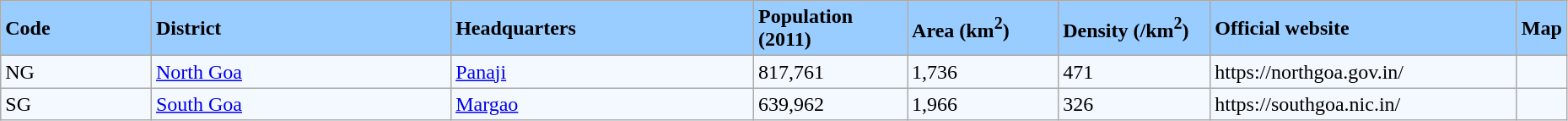<table class="wikitable sortable" width=98% style="border:1px solid black">
<tr bgcolor=#99ccff>
<td width="10%"><strong>Code</strong></td>
<td width="20%"><strong>District</strong></td>
<td width="20%"><strong>Headquarters</strong></td>
<td width="10%"><strong>Population (2011)</strong></td>
<td width="10%"><strong>Area (km<sup>2</sup>)</strong></td>
<td width="10%"><strong>Density (/km<sup>2</sup>)</strong></td>
<td width="20%"><strong>Official website</strong></td>
<td width="20%"><strong>Map</strong></td>
</tr>
<tr bgcolor=#F4F9FF>
<td>NG</td>
<td><a href='#'>North Goa</a></td>
<td><a href='#'>Panaji</a></td>
<td>817,761</td>
<td>1,736</td>
<td>471</td>
<td>https://northgoa.gov.in/</td>
<td></td>
</tr>
<tr bgcolor=#F4F9FF>
<td>SG</td>
<td><a href='#'>South Goa</a></td>
<td><a href='#'>Margao</a></td>
<td>639,962</td>
<td>1,966</td>
<td>326</td>
<td>https://southgoa.nic.in/</td>
<td></td>
</tr>
</table>
